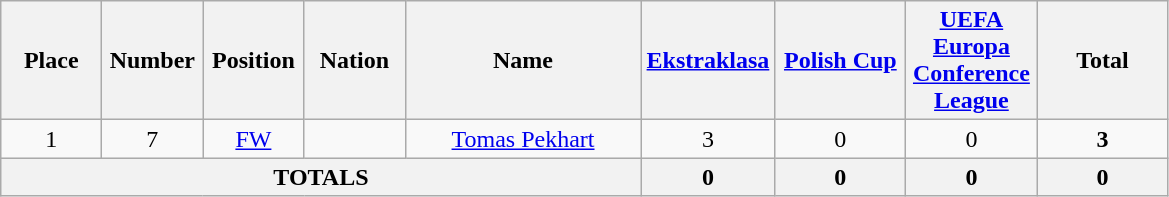<table class="wikitable" style="font-size: 100%; text-align: center;">
<tr>
<th width=60>Place</th>
<th width=60>Number</th>
<th width=60>Position</th>
<th width=60>Nation</th>
<th width=150>Name</th>
<th width=80><a href='#'>Ekstraklasa</a></th>
<th width=80><a href='#'>Polish Cup</a></th>
<th width=80><a href='#'>UEFA Europa Conference League</a></th>
<th width=80>Total</th>
</tr>
<tr>
<td rowspan="1">1</td>
<td>7</td>
<td><a href='#'>FW</a></td>
<td></td>
<td><a href='#'>Tomas Pekhart</a></td>
<td>3</td>
<td>0</td>
<td>0</td>
<td rowspan="1"><strong>3</strong></td>
</tr>
<tr>
<th colspan="5">TOTALS</th>
<th>0</th>
<th>0</th>
<th>0</th>
<th>0</th>
</tr>
</table>
